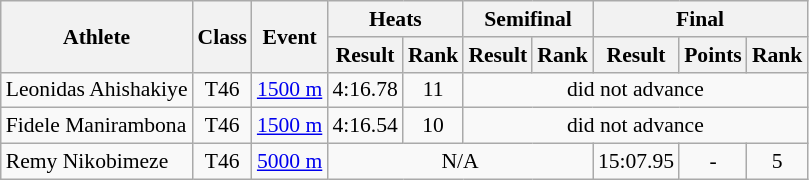<table class=wikitable style="font-size:90%">
<tr>
<th rowspan="2">Athlete</th>
<th rowspan="2">Class</th>
<th rowspan="2">Event</th>
<th colspan="2">Heats</th>
<th colspan="2">Semifinal</th>
<th colspan="3">Final</th>
</tr>
<tr>
<th>Result</th>
<th>Rank</th>
<th>Result</th>
<th>Rank</th>
<th>Result</th>
<th>Points</th>
<th>Rank</th>
</tr>
<tr>
<td>Leonidas Ahishakiye</td>
<td align="center">T46</td>
<td><a href='#'>1500 m</a></td>
<td align="center">4:16.78</td>
<td align="center">11</td>
<td align="center" colspan="5">did not advance</td>
</tr>
<tr>
<td>Fidele Manirambona</td>
<td align="center">T46</td>
<td><a href='#'>1500 m</a></td>
<td align="center">4:16.54</td>
<td align="center">10</td>
<td align="center" colspan="5">did not advance</td>
</tr>
<tr>
<td>Remy Nikobimeze</td>
<td align="center">T46</td>
<td><a href='#'>5000 m</a></td>
<td align="center" colspan="4">N/A</td>
<td align="center">15:07.95</td>
<td align="center">-</td>
<td align="center">5</td>
</tr>
</table>
